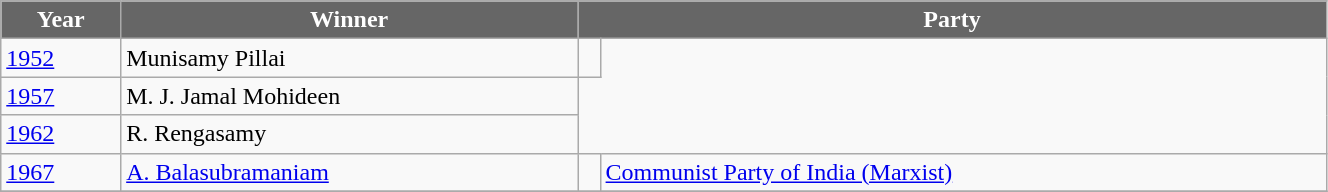<table class="wikitable" width="70%">
<tr>
<th style="background-color:#666666; color:white">Year</th>
<th style="background-color:#666666; color:white">Winner</th>
<th style="background-color:#666666; color:white" colspan="2">Party</th>
</tr>
<tr>
<td><a href='#'>1952</a></td>
<td>Munisamy Pillai</td>
<td></td>
</tr>
<tr>
<td><a href='#'>1957</a></td>
<td>M. J. Jamal Mohideen</td>
</tr>
<tr>
<td><a href='#'>1962</a></td>
<td>R. Rengasamy</td>
</tr>
<tr>
<td><a href='#'>1967</a></td>
<td><a href='#'>A. Balasubramaniam</a></td>
<td></td>
<td><a href='#'>Communist Party of India (Marxist)</a></td>
</tr>
<tr>
</tr>
</table>
